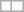<table class="wikitable letters-orange">
<tr>
<td></td>
<td></td>
</tr>
</table>
